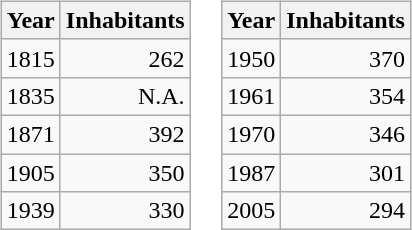<table border="0">
<tr>
<td valign="top"><br><table class="wikitable">
<tr>
<th>Year</th>
<th>Inhabitants</th>
</tr>
<tr>
<td>1815</td>
<td align="right">262</td>
</tr>
<tr>
<td>1835</td>
<td align="right">N.A.</td>
</tr>
<tr>
<td>1871</td>
<td align="right">392</td>
</tr>
<tr>
<td>1905</td>
<td align="right">350</td>
</tr>
<tr>
<td>1939</td>
<td align="right">330</td>
</tr>
</table>
</td>
<td valign="top"><br><table class="wikitable">
<tr>
<th>Year</th>
<th>Inhabitants</th>
</tr>
<tr>
<td>1950</td>
<td align="right">370</td>
</tr>
<tr>
<td>1961</td>
<td align="right">354</td>
</tr>
<tr>
<td>1970</td>
<td align="right">346</td>
</tr>
<tr>
<td>1987</td>
<td align="right">301</td>
</tr>
<tr>
<td>2005</td>
<td align="right">294</td>
</tr>
</table>
</td>
</tr>
</table>
